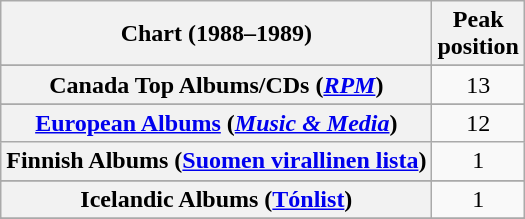<table class="wikitable sortable plainrowheaders" style="text-align:center">
<tr>
<th scope="col">Chart (1988–1989)</th>
<th scope="col">Peak<br>position</th>
</tr>
<tr>
</tr>
<tr>
</tr>
<tr>
<th scope="row">Canada Top Albums/CDs (<em><a href='#'>RPM</a></em>)</th>
<td>13</td>
</tr>
<tr>
</tr>
<tr>
<th scope="row"><a href='#'>European Albums</a> (<em><a href='#'>Music & Media</a></em>)</th>
<td>12</td>
</tr>
<tr>
<th scope="row">Finnish Albums (<a href='#'>Suomen virallinen lista</a>)</th>
<td>1</td>
</tr>
<tr>
</tr>
<tr>
<th scope="row">Icelandic Albums (<a href='#'>Tónlist</a>)</th>
<td>1</td>
</tr>
<tr>
</tr>
<tr>
</tr>
<tr>
</tr>
<tr>
</tr>
<tr>
</tr>
</table>
